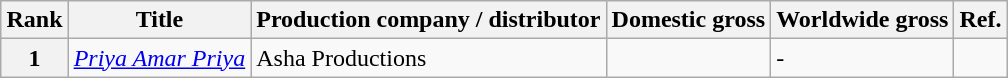<table class="wikitable sortable" style="margin:auto; margin:auto;">
<tr>
<th>Rank</th>
<th>Title</th>
<th>Production company / distributor</th>
<th>Domestic gross</th>
<th>Worldwide gross</th>
<th>Ref.</th>
</tr>
<tr>
<th>1</th>
<td><em><a href='#'>Priya Amar Priya</a></em></td>
<td>Asha Productions</td>
<td></td>
<td>-</td>
<td><br></td>
</tr>
</table>
